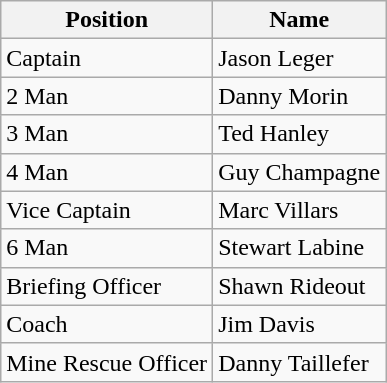<table class="wikitable">
<tr>
<th>Position</th>
<th>Name</th>
</tr>
<tr>
<td>Captain</td>
<td>Jason Leger</td>
</tr>
<tr>
<td>2 Man</td>
<td>Danny Morin</td>
</tr>
<tr>
<td>3 Man</td>
<td>Ted Hanley</td>
</tr>
<tr>
<td>4 Man</td>
<td>Guy Champagne</td>
</tr>
<tr>
<td>Vice Captain</td>
<td>Marc Villars</td>
</tr>
<tr>
<td>6 Man</td>
<td>Stewart Labine</td>
</tr>
<tr>
<td>Briefing Officer</td>
<td>Shawn Rideout</td>
</tr>
<tr>
<td>Coach</td>
<td>Jim Davis</td>
</tr>
<tr>
<td>Mine Rescue Officer</td>
<td>Danny Taillefer</td>
</tr>
</table>
